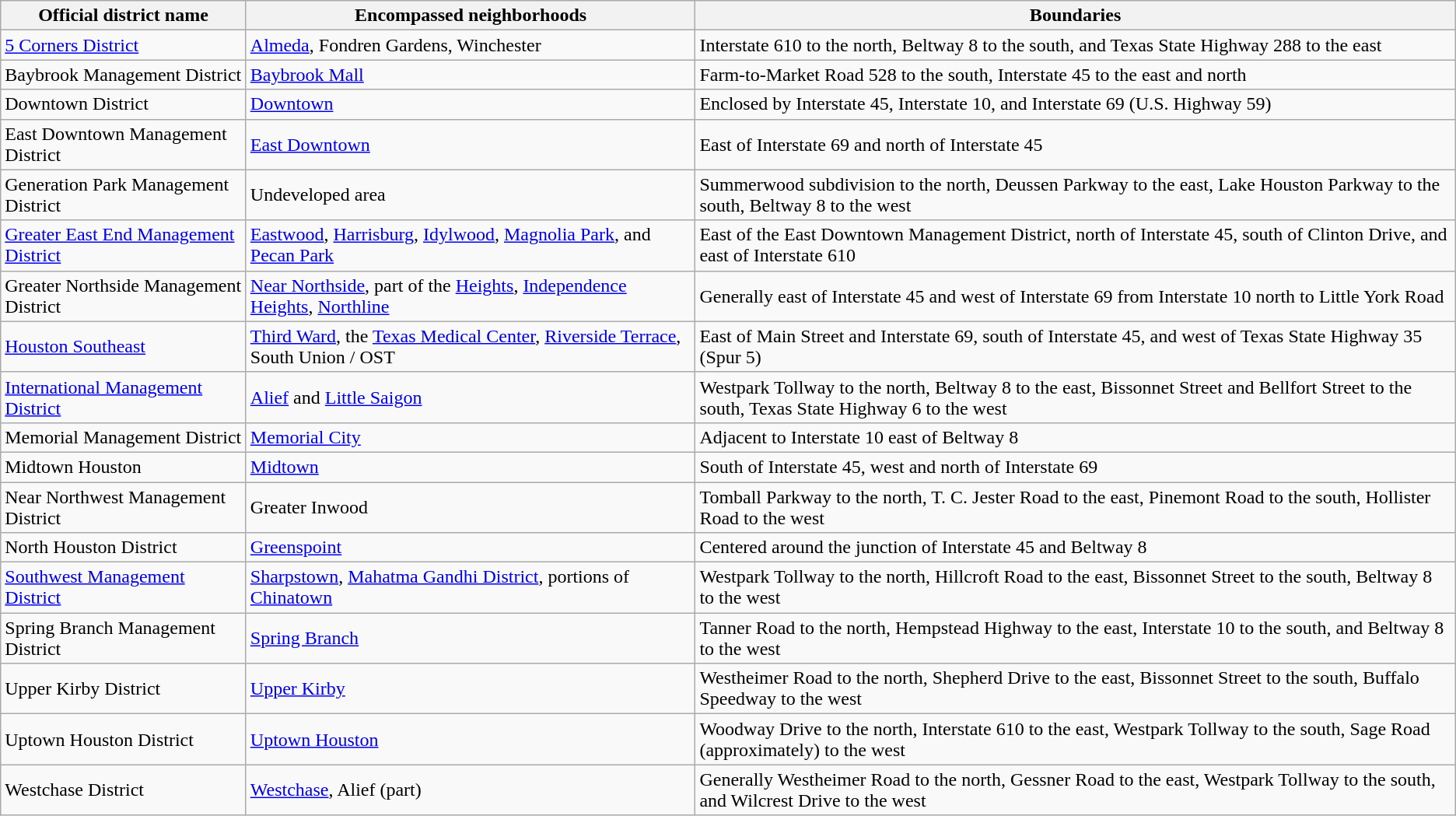<table class="wikitable sortable">
<tr>
<th>Official district name</th>
<th>Encompassed neighborhoods</th>
<th>Boundaries</th>
</tr>
<tr>
<td><a href='#'>5 Corners District</a></td>
<td><a href='#'>Almeda</a>, Fondren Gardens, Winchester</td>
<td>Interstate 610 to the north, Beltway 8 to the south, and Texas State Highway 288 to the east</td>
</tr>
<tr>
<td>Baybrook Management District</td>
<td><a href='#'>Baybrook Mall</a></td>
<td>Farm-to-Market Road 528 to the south, Interstate 45 to the east and north</td>
</tr>
<tr>
<td>Downtown District</td>
<td><a href='#'>Downtown</a></td>
<td>Enclosed by Interstate 45, Interstate 10, and Interstate 69 (U.S. Highway 59)</td>
</tr>
<tr>
<td>East Downtown Management District</td>
<td><a href='#'>East Downtown</a></td>
<td>East of Interstate 69 and north of Interstate 45</td>
</tr>
<tr>
<td>Generation Park Management District</td>
<td>Undeveloped area</td>
<td>Summerwood subdivision to the north, Deussen Parkway to the east, Lake Houston Parkway to the south, Beltway 8 to the west</td>
</tr>
<tr>
<td><a href='#'>Greater East End Management District</a></td>
<td><a href='#'>Eastwood</a>, <a href='#'>Harrisburg</a>, <a href='#'>Idylwood</a>, <a href='#'>Magnolia Park</a>, and <a href='#'>Pecan Park</a></td>
<td>East of the East Downtown Management District, north of Interstate 45, south of Clinton Drive, and east of Interstate 610</td>
</tr>
<tr>
<td>Greater Northside Management District</td>
<td><a href='#'>Near Northside</a>, part of the <a href='#'>Heights</a>, <a href='#'>Independence Heights</a>, <a href='#'>Northline</a></td>
<td>Generally east of Interstate 45 and west of Interstate 69 from Interstate 10 north to Little York Road</td>
</tr>
<tr>
<td><a href='#'>Houston Southeast</a></td>
<td><a href='#'>Third Ward</a>, the <a href='#'>Texas Medical Center</a>, <a href='#'>Riverside Terrace</a>, South Union / OST</td>
<td>East of Main Street and Interstate 69, south of Interstate 45, and west of Texas State Highway 35 (Spur 5)</td>
</tr>
<tr>
<td><a href='#'>International Management District</a></td>
<td><a href='#'>Alief</a> and <a href='#'>Little Saigon</a></td>
<td>Westpark Tollway to the north, Beltway 8 to the east, Bissonnet Street and Bellfort Street to the south, Texas State Highway 6 to the west</td>
</tr>
<tr>
<td>Memorial Management District</td>
<td><a href='#'>Memorial City</a></td>
<td>Adjacent to Interstate 10 east of Beltway 8</td>
</tr>
<tr>
<td>Midtown Houston</td>
<td><a href='#'>Midtown</a></td>
<td>South of Interstate 45, west and north of Interstate 69</td>
</tr>
<tr>
<td>Near Northwest Management District</td>
<td>Greater Inwood</td>
<td>Tomball Parkway to the north, T. C. Jester Road to the east, Pinemont Road to the south, Hollister Road to the west</td>
</tr>
<tr>
<td>North Houston District</td>
<td><a href='#'>Greenspoint</a></td>
<td>Centered around the junction of Interstate 45 and Beltway 8</td>
</tr>
<tr>
<td><a href='#'>Southwest Management District</a></td>
<td><a href='#'>Sharpstown</a>, <a href='#'>Mahatma Gandhi District</a>, portions of <a href='#'>Chinatown</a></td>
<td>Westpark Tollway to the north, Hillcroft Road to the east, Bissonnet Street to the south, Beltway 8 to the west</td>
</tr>
<tr>
<td>Spring Branch Management District</td>
<td><a href='#'>Spring Branch</a></td>
<td>Tanner Road to the north, Hempstead Highway to the east, Interstate 10 to the south, and Beltway 8 to the west</td>
</tr>
<tr>
<td>Upper Kirby District</td>
<td><a href='#'>Upper Kirby</a></td>
<td>Westheimer Road to the north, Shepherd Drive to the east, Bissonnet Street to the south, Buffalo Speedway to the west</td>
</tr>
<tr>
<td>Uptown Houston District</td>
<td><a href='#'>Uptown Houston</a></td>
<td>Woodway Drive to the north, Interstate 610 to the east, Westpark Tollway to the south, Sage Road (approximately) to the west</td>
</tr>
<tr>
<td>Westchase District</td>
<td><a href='#'>Westchase</a>, Alief (part)</td>
<td>Generally Westheimer Road to the north, Gessner Road to the east, Westpark Tollway to the south, and Wilcrest Drive to the west</td>
</tr>
</table>
